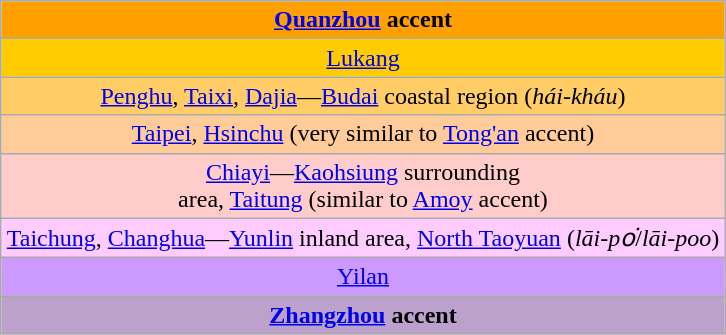<table class="wikitable" style="text-align:center; margin:1em auto 1em auto">
<tr>
<th style="background:#FFA000; color:black"><a href='#'>Quanzhou</a> accent</th>
</tr>
<tr>
<td style="background:#fc0;"><a href='#'>Lukang</a></td>
</tr>
<tr>
<td style="background:#fc6;"><a href='#'>Penghu</a>, <a href='#'>Taixi</a>, <a href='#'>Dajia</a>—<a href='#'>Budai</a> coastal region (<em>hái-kháu</em>)</td>
</tr>
<tr>
<td style="background:#fc9;"><a href='#'>Taipei</a>, <a href='#'>Hsinchu</a> (very similar to <a href='#'>Tong'an</a> accent)</td>
</tr>
<tr>
<td style="background:#fcc;"><a href='#'>Chiayi</a>—<a href='#'>Kaohsiung</a> surrounding<br>area, <a href='#'>Taitung</a> (similar to <a href='#'>Amoy</a> accent)</td>
</tr>
<tr>
<td style="background:#fcf;"><a href='#'>Taichung</a>, <a href='#'>Changhua</a>—<a href='#'>Yunlin</a> inland area, <a href='#'>North Taoyuan</a> (<em>lāi-po͘</em>/<em>lāi-poo</em>)</td>
</tr>
<tr>
<td style="background:#c9f;"><a href='#'>Yilan</a></td>
</tr>
<tr>
<th style= "background:#BBA1CB; color:black"><a href='#'>Zhangzhou</a> accent</th>
</tr>
</table>
